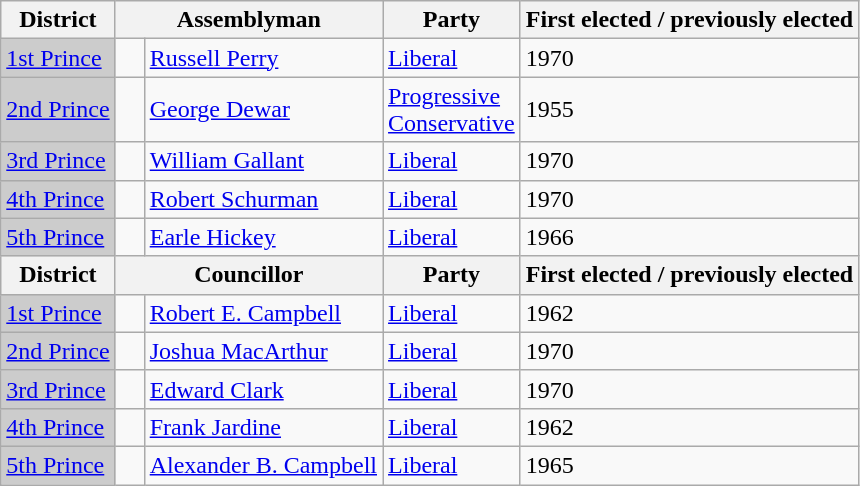<table class="wikitable sortable">
<tr>
<th>District</th>
<th colspan="2">Assemblyman</th>
<th>Party</th>
<th>First elected / previously elected</th>
</tr>
<tr>
<td bgcolor="CCCCCC"><a href='#'>1st Prince</a></td>
<td>   </td>
<td><a href='#'>Russell Perry</a></td>
<td><a href='#'>Liberal</a></td>
<td>1970</td>
</tr>
<tr>
<td bgcolor="CCCCCC"><a href='#'>2nd Prince</a></td>
<td>   </td>
<td><a href='#'>George Dewar</a></td>
<td><a href='#'>Progressive <br> Conservative</a></td>
<td>1955</td>
</tr>
<tr>
<td bgcolor="CCCCCC"><a href='#'>3rd Prince</a></td>
<td>   </td>
<td><a href='#'>William Gallant</a></td>
<td><a href='#'>Liberal</a></td>
<td>1970</td>
</tr>
<tr>
<td bgcolor="CCCCCC"><a href='#'>4th Prince</a></td>
<td>   </td>
<td><a href='#'>Robert Schurman</a></td>
<td><a href='#'>Liberal</a></td>
<td>1970</td>
</tr>
<tr>
<td bgcolor="CCCCCC"><a href='#'>5th Prince</a></td>
<td>   </td>
<td><a href='#'>Earle Hickey</a></td>
<td><a href='#'>Liberal</a></td>
<td>1966</td>
</tr>
<tr>
<th>District</th>
<th colspan="2">Councillor</th>
<th>Party</th>
<th>First elected / previously elected</th>
</tr>
<tr>
<td bgcolor="CCCCCC"><a href='#'>1st Prince</a></td>
<td>   </td>
<td><a href='#'>Robert E. Campbell</a></td>
<td><a href='#'>Liberal</a></td>
<td>1962</td>
</tr>
<tr>
<td bgcolor="CCCCCC"><a href='#'>2nd Prince</a></td>
<td>   </td>
<td><a href='#'>Joshua MacArthur</a></td>
<td><a href='#'>Liberal</a></td>
<td>1970</td>
</tr>
<tr>
<td bgcolor="CCCCCC"><a href='#'>3rd Prince</a></td>
<td>   </td>
<td><a href='#'>Edward Clark</a></td>
<td><a href='#'>Liberal</a></td>
<td>1970</td>
</tr>
<tr>
<td bgcolor="CCCCCC"><a href='#'>4th Prince</a></td>
<td>    <br></td>
<td><a href='#'>Frank Jardine</a></td>
<td><a href='#'>Liberal</a></td>
<td>1962</td>
</tr>
<tr>
<td bgcolor="CCCCCC"><a href='#'>5th Prince</a></td>
<td>   </td>
<td><a href='#'>Alexander B. Campbell</a></td>
<td><a href='#'>Liberal</a></td>
<td>1965</td>
</tr>
</table>
